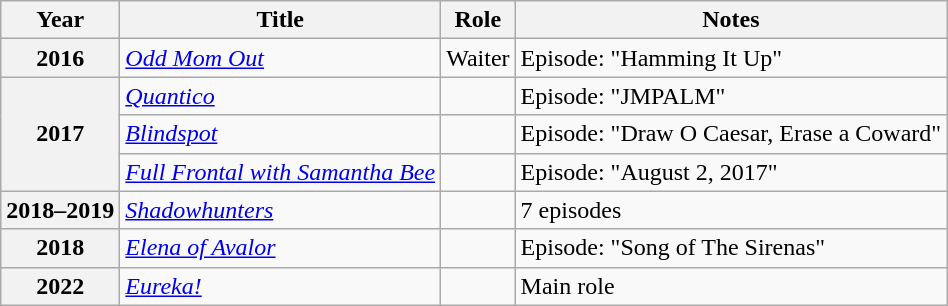<table class="wikitable sortable">
<tr>
<th>Year</th>
<th>Title</th>
<th>Role</th>
<th class="unsortable">Notes</th>
</tr>
<tr>
<th scope="row">2016</th>
<td><em><a href='#'>Odd Mom Out</a></em></td>
<td>Waiter</td>
<td>Episode: "Hamming It Up"</td>
</tr>
<tr>
<th scope="row" rowspan=3>2017</th>
<td><em><a href='#'>Quantico</a></em></td>
<td></td>
<td>Episode: "JMPALM"</td>
</tr>
<tr>
<td><em><a href='#'>Blindspot</a></em></td>
<td></td>
<td>Episode: "Draw O Caesar, Erase a Coward"</td>
</tr>
<tr>
<td><em><a href='#'>Full Frontal with Samantha Bee</a></em></td>
<td></td>
<td>Episode: "August 2, 2017"</td>
</tr>
<tr>
<th scope="row">2018–2019</th>
<td><em><a href='#'>Shadowhunters</a></em></td>
<td></td>
<td>7 episodes</td>
</tr>
<tr>
<th scope="row">2018</th>
<td><em><a href='#'>Elena of Avalor</a></em></td>
<td></td>
<td>Episode: "Song of The Sirenas"</td>
</tr>
<tr>
<th scope="row">2022</th>
<td><em><a href='#'>Eureka!</a></em></td>
<td></td>
<td>Main role</td>
</tr>
</table>
